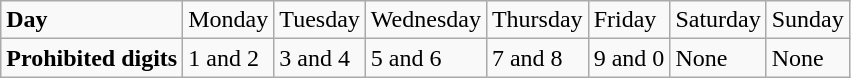<table class="wikitable">
<tr>
<td><strong>Day</strong></td>
<td>Monday</td>
<td>Tuesday</td>
<td>Wednesday</td>
<td>Thursday</td>
<td>Friday</td>
<td>Saturday</td>
<td>Sunday</td>
</tr>
<tr>
<td><strong>Prohibited digits</strong></td>
<td>1 and 2</td>
<td>3 and 4</td>
<td>5 and 6</td>
<td>7 and 8</td>
<td>9 and 0</td>
<td>None</td>
<td>None</td>
</tr>
</table>
